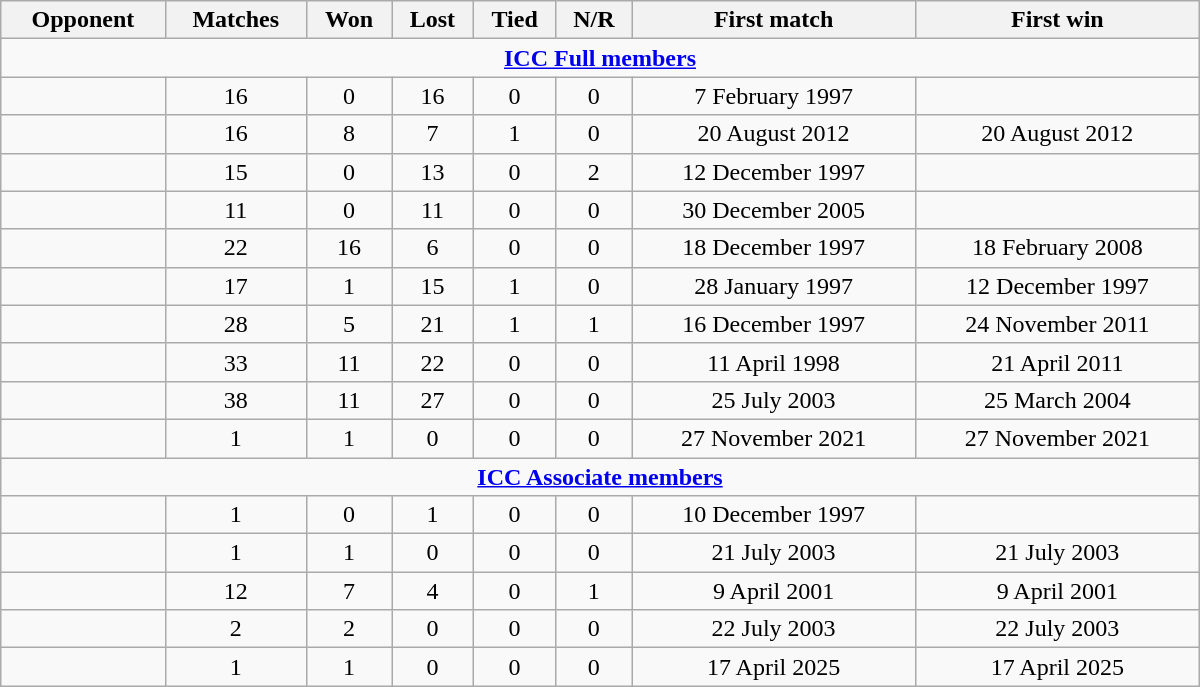<table class="wikitable plainrowheaders sortable" style="text-align: center; width: 800px;">
<tr>
<th>Opponent</th>
<th>Matches</th>
<th>Won</th>
<th>Lost</th>
<th>Tied</th>
<th>N/R</th>
<th>First match</th>
<th>First win</th>
</tr>
<tr>
<td colspan="8" style="text-align:center;"><strong><a href='#'>ICC Full members</a></strong></td>
</tr>
<tr>
<td align=left></td>
<td>16</td>
<td>0</td>
<td>16</td>
<td>0</td>
<td>0</td>
<td>7 February 1997</td>
<td></td>
</tr>
<tr>
<td align=left></td>
<td>16</td>
<td>8</td>
<td>7</td>
<td>1</td>
<td>0</td>
<td>20 August 2012</td>
<td>20 August 2012</td>
</tr>
<tr>
<td align=left></td>
<td>15</td>
<td>0</td>
<td>13</td>
<td>0</td>
<td>2</td>
<td>12 December 1997</td>
<td></td>
</tr>
<tr>
<td align=left></td>
<td>11</td>
<td>0</td>
<td>11</td>
<td>0</td>
<td>0</td>
<td>30 December 2005</td>
<td></td>
</tr>
<tr>
<td align=left></td>
<td>22</td>
<td>16</td>
<td>6</td>
<td>0</td>
<td>0</td>
<td>18 December 1997</td>
<td>18 February 2008</td>
</tr>
<tr>
<td align=left></td>
<td>17</td>
<td>1</td>
<td>15</td>
<td>1</td>
<td>0</td>
<td>28 January 1997</td>
<td>12 December 1997</td>
</tr>
<tr>
<td align=left></td>
<td>28</td>
<td>5</td>
<td>21</td>
<td>1</td>
<td>1</td>
<td>16 December 1997</td>
<td>24 November 2011</td>
</tr>
<tr>
<td align=left></td>
<td>33</td>
<td>11</td>
<td>22</td>
<td>0</td>
<td>0</td>
<td>11 April 1998</td>
<td>21 April 2011</td>
</tr>
<tr>
<td align=left></td>
<td>38</td>
<td>11</td>
<td>27</td>
<td>0</td>
<td>0</td>
<td>25 July 2003</td>
<td>25 March 2004</td>
</tr>
<tr>
<td align=left></td>
<td>1</td>
<td>1</td>
<td>0</td>
<td>0</td>
<td>0</td>
<td>27 November 2021</td>
<td>27 November 2021</td>
</tr>
<tr>
<td colspan="8" style="text-align:center;"><strong><a href='#'>ICC Associate members</a></strong></td>
</tr>
<tr>
<td align=left></td>
<td>1</td>
<td>0</td>
<td>1</td>
<td>0</td>
<td>0</td>
<td>10 December 1997</td>
<td></td>
</tr>
<tr>
<td align=left></td>
<td>1</td>
<td>1</td>
<td>0</td>
<td>0</td>
<td>0</td>
<td>21 July 2003</td>
<td>21 July 2003</td>
</tr>
<tr>
<td align=left></td>
<td>12</td>
<td>7</td>
<td>4</td>
<td>0</td>
<td>1</td>
<td>9 April 2001</td>
<td>9 April 2001</td>
</tr>
<tr>
<td align=left></td>
<td>2</td>
<td>2</td>
<td>0</td>
<td>0</td>
<td>0</td>
<td>22 July 2003</td>
<td>22 July 2003</td>
</tr>
<tr>
<td align=left></td>
<td>1</td>
<td>1</td>
<td>0</td>
<td>0</td>
<td>0</td>
<td>17 April 2025</td>
<td>17 April 2025</td>
</tr>
</table>
